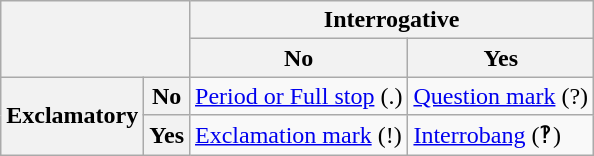<table class="wikitable">
<tr>
<th colspan="2" rowspan="2"></th>
<th colspan="2">Interrogative</th>
</tr>
<tr>
<th>No</th>
<th>Yes</th>
</tr>
<tr>
<th rowspan="2">Exclamatory</th>
<th>No</th>
<td><a href='#'>Period or Full stop</a> (.)</td>
<td><a href='#'>Question mark</a> (?)</td>
</tr>
<tr>
<th>Yes</th>
<td><a href='#'>Exclamation mark</a>  (!)</td>
<td><a href='#'>Interrobang</a> (‽)</td>
</tr>
</table>
